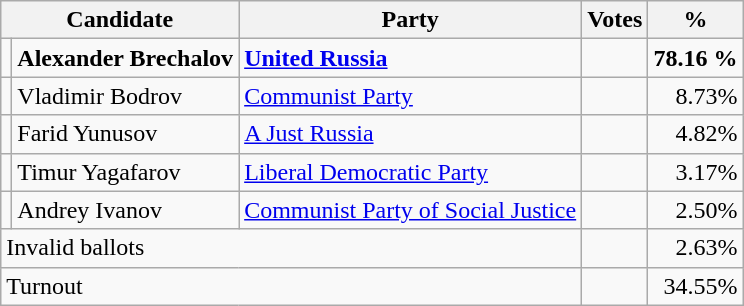<table class="wikitable">
<tr>
<th colspan = 2>Candidate</th>
<th>Party</th>
<th>Votes</th>
<th>%</th>
</tr>
<tr>
<td bgcolor=></td>
<td><strong>Alexander Brechalov</strong></td>
<td><strong><a href='#'>United Russia</a></strong></td>
<td align=right><strong></strong></td>
<td align=right><strong>78.16 %</strong></td>
</tr>
<tr>
<td bgcolor=></td>
<td>Vladimir Bodrov</td>
<td><a href='#'>Communist Party</a></td>
<td align=right></td>
<td align=right>8.73%</td>
</tr>
<tr>
<td bgcolor=></td>
<td>Farid Yunusov</td>
<td><a href='#'>A Just Russia</a></td>
<td align=right></td>
<td align=right>4.82%</td>
</tr>
<tr>
<td bgcolor=></td>
<td>Timur Yagafarov</td>
<td><a href='#'>Liberal Democratic Party</a></td>
<td align=right></td>
<td align=right>3.17%</td>
</tr>
<tr>
<td bgcolor=></td>
<td>Andrey Ivanov</td>
<td><a href='#'>Communist Party of Social Justice</a></td>
<td align=right></td>
<td align=right>2.50%</td>
</tr>
<tr>
<td colspan="3">Invalid ballots</td>
<td align=right></td>
<td align=right>2.63%</td>
</tr>
<tr>
<td colspan="3">Turnout</td>
<td align=right></td>
<td align=right>34.55%</td>
</tr>
</table>
